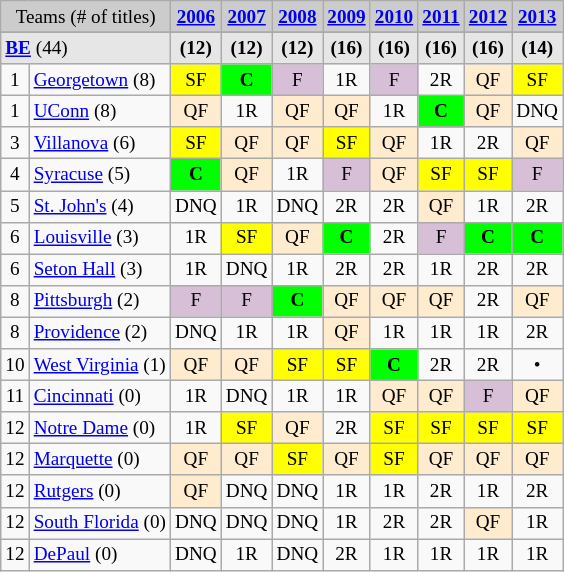<table class="wikitable" style="text-align:center;font-size:80%">
<tr style="background:#ccc">
<td colspan="2">Teams (# of titles)</td>
<td><strong><a href='#'>2006</a></strong></td>
<td><strong><a href='#'>2007</a></strong></td>
<td><strong><a href='#'>2008</a></strong></td>
<td><strong><a href='#'>2009</a></strong></td>
<td><strong><a href='#'>2010</a></strong></td>
<td><strong><a href='#'>2011</a></strong></td>
<td><strong><a href='#'>2012</a></strong></td>
<td><strong><a href='#'>2013</a></strong></td>
</tr>
<tr>
</tr>
<tr style="background:#e6e6e6">
<td colspan="2" align="left"><strong><a href='#'>BE</a></strong> (44)</td>
<td><strong>(12)</strong></td>
<td><strong>(12)</strong></td>
<td><strong>(12)</strong></td>
<td><strong>(16)</strong></td>
<td><strong>(16)</strong></td>
<td><strong>(16)</strong></td>
<td><strong>(16)</strong></td>
<td><strong>(14)</strong></td>
</tr>
<tr>
<td>1</td>
<td align="left"><a href='#'>Georgetown</a> (8)</td>
<td bgcolor=yellow>SF</td>
<td bgcolor=#00ff00><strong>C</strong></td>
<td bgcolor=thistle>F</td>
<td>1R</td>
<td bgcolor=thistle>F</td>
<td>2R</td>
<td bgcolor=#ffebcd>QF</td>
<td bgcolor=yellow>SF</td>
</tr>
<tr>
<td>1</td>
<td align="left"><a href='#'>UConn</a> (8)</td>
<td bgcolor=#ffebcd>QF</td>
<td>1R</td>
<td bgcolor=#ffebcd>QF</td>
<td bgcolor=#ffebcd>QF</td>
<td>1R</td>
<td bgcolor=#00ff00><strong>C</strong></td>
<td bgcolor=#ffebcd>QF</td>
<td>DNQ</td>
</tr>
<tr>
<td>3</td>
<td align="left"><a href='#'>Villanova</a> (6)</td>
<td bgcolor=yellow>SF</td>
<td bgcolor=#ffebcd>QF</td>
<td bgcolor=#ffebcd>QF</td>
<td bgcolor=yellow>SF</td>
<td bgcolor=#ffebcd>QF</td>
<td>1R</td>
<td>2R</td>
<td bgcolor=#ffebcd>QF</td>
</tr>
<tr>
<td>4</td>
<td align="left"><a href='#'>Syracuse</a> (5)</td>
<td bgcolor=#00ff00><strong>C</strong></td>
<td bgcolor=#ffebcd>QF</td>
<td>1R</td>
<td bgcolor=thistle>F</td>
<td bgcolor=#ffebcd>QF</td>
<td bgcolor=yellow>SF</td>
<td bgcolor=yellow>SF</td>
<td bgcolor=thistle>F</td>
</tr>
<tr>
<td>5</td>
<td align="left"><a href='#'>St. John's</a> (4)</td>
<td>DNQ</td>
<td>1R</td>
<td>DNQ</td>
<td>2R</td>
<td>2R</td>
<td bgcolor=#ffebcd>QF</td>
<td>1R</td>
<td>2R</td>
</tr>
<tr>
<td>6</td>
<td align="left"><a href='#'>Louisville</a> (3)</td>
<td>1R</td>
<td bgcolor=yellow>SF</td>
<td bgcolor=#ffebcd>QF</td>
<td bgcolor=#00ff00><strong>C</strong></td>
<td>2R</td>
<td bgcolor=thistle>F</td>
<td bgcolor=#00ff00><strong>C</strong></td>
<td bgcolor=#00ff00><strong>C</strong></td>
</tr>
<tr>
<td>6</td>
<td align="left"><a href='#'>Seton Hall</a> (3)</td>
<td>1R</td>
<td>DNQ</td>
<td>1R</td>
<td>2R</td>
<td>2R</td>
<td>1R</td>
<td>2R</td>
<td>2R</td>
</tr>
<tr>
<td>8</td>
<td align="left"><a href='#'>Pittsburgh</a> (2)</td>
<td bgcolor=thistle>F</td>
<td bgcolor=thistle>F</td>
<td bgcolor=#00ff00><strong>C</strong></td>
<td bgcolor=#ffebcd>QF</td>
<td bgcolor=#ffebcd>QF</td>
<td bgcolor=#ffebcd>QF</td>
<td>2R</td>
<td bgcolor=#ffebcd>QF</td>
</tr>
<tr>
<td>8</td>
<td align="left"><a href='#'>Providence</a> (2)</td>
<td>DNQ</td>
<td>1R</td>
<td>1R</td>
<td bgcolor=#ffebcd>QF</td>
<td>1R</td>
<td>1R</td>
<td>1R</td>
<td>2R</td>
</tr>
<tr>
<td>10</td>
<td align="left"><a href='#'>West Virginia</a> (1)</td>
<td bgcolor=#ffebcd>QF</td>
<td bgcolor=#ffebcd>QF</td>
<td bgcolor=yellow>SF</td>
<td bgcolor=yellow>SF</td>
<td bgcolor=#00ff00><strong>C</strong></td>
<td>2R</td>
<td>2R</td>
<td>•</td>
</tr>
<tr>
<td>11</td>
<td align="left"><a href='#'>Cincinnati</a> (0)</td>
<td>1R</td>
<td>DNQ</td>
<td>1R</td>
<td>1R</td>
<td bgcolor=#ffebcd>QF</td>
<td bgcolor=#ffebcd>QF</td>
<td bgcolor=thistle>F</td>
<td bgcolor=#ffebcd>QF</td>
</tr>
<tr>
<td>12</td>
<td align="left"><a href='#'>Notre Dame</a> (0)</td>
<td>1R</td>
<td bgcolor=yellow>SF</td>
<td bgcolor=#ffebcd>QF</td>
<td>2R</td>
<td bgcolor=yellow>SF</td>
<td bgcolor=yellow>SF</td>
<td bgcolor=yellow>SF</td>
<td bgcolor=yellow>SF</td>
</tr>
<tr>
<td>12</td>
<td align="left"><a href='#'>Marquette</a> (0)</td>
<td bgcolor=#ffebcd>QF</td>
<td bgcolor=#ffebcd>QF</td>
<td bgcolor=yellow>SF</td>
<td bgcolor=#ffebcd>QF</td>
<td bgcolor=yellow>SF</td>
<td bgcolor=#ffebcd>QF</td>
<td bgcolor=#ffebcd>QF</td>
<td bgcolor=#ffebcd>QF</td>
</tr>
<tr>
<td>12</td>
<td align="left"><a href='#'>Rutgers</a> (0)</td>
<td bgcolor=#ffebcd>QF</td>
<td>DNQ</td>
<td>DNQ</td>
<td>1R</td>
<td>1R</td>
<td>2R</td>
<td>1R</td>
<td>2R</td>
</tr>
<tr>
<td>12</td>
<td align="left"><a href='#'>South Florida</a> (0)</td>
<td>DNQ</td>
<td>DNQ</td>
<td>DNQ</td>
<td>1R</td>
<td>2R</td>
<td>2R</td>
<td bgcolor=#ffebcd>QF</td>
<td>1R</td>
</tr>
<tr>
<td>12</td>
<td align="left"><a href='#'>DePaul</a> (0)</td>
<td>DNQ</td>
<td>1R</td>
<td>DNQ</td>
<td>2R</td>
<td>1R</td>
<td>1R</td>
<td>1R</td>
<td>1R</td>
</tr>
</table>
